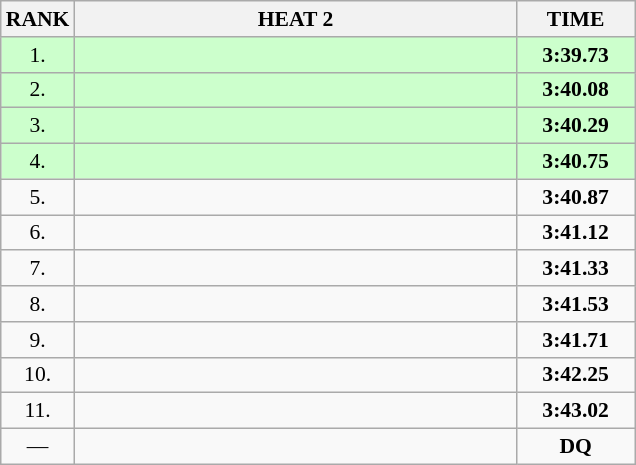<table class="wikitable" style="border-collapse: collapse; font-size: 90%;">
<tr>
<th>RANK</th>
<th style="width: 20em">HEAT 2</th>
<th style="width: 5em">TIME</th>
</tr>
<tr style="background:#ccffcc;">
<td align="center">1.</td>
<td></td>
<td align="center"><strong>3:39.73</strong></td>
</tr>
<tr style="background:#ccffcc;">
<td align="center">2.</td>
<td></td>
<td align="center"><strong>3:40.08</strong></td>
</tr>
<tr style="background:#ccffcc;">
<td align="center">3.</td>
<td></td>
<td align="center"><strong>3:40.29</strong></td>
</tr>
<tr style="background:#ccffcc;">
<td align="center">4.</td>
<td></td>
<td align="center"><strong>3:40.75</strong></td>
</tr>
<tr>
<td align="center">5.</td>
<td></td>
<td align="center"><strong>3:40.87</strong></td>
</tr>
<tr>
<td align="center">6.</td>
<td></td>
<td align="center"><strong>3:41.12</strong></td>
</tr>
<tr>
<td align="center">7.</td>
<td></td>
<td align="center"><strong>3:41.33</strong></td>
</tr>
<tr>
<td align="center">8.</td>
<td></td>
<td align="center"><strong>3:41.53</strong></td>
</tr>
<tr>
<td align="center">9.</td>
<td></td>
<td align="center"><strong>3:41.71</strong></td>
</tr>
<tr>
<td align="center">10.</td>
<td></td>
<td align="center"><strong>3:42.25</strong></td>
</tr>
<tr>
<td align="center">11.</td>
<td></td>
<td align="center"><strong>3:43.02</strong></td>
</tr>
<tr>
<td align="center">—</td>
<td></td>
<td align="center"><strong>DQ</strong></td>
</tr>
</table>
